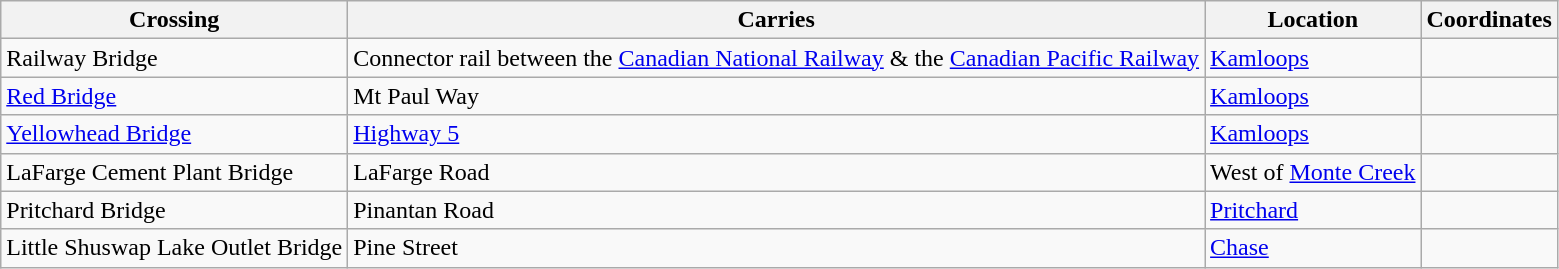<table class=wikitable>
<tr>
<th>Crossing</th>
<th>Carries</th>
<th>Location</th>
<th>Coordinates</th>
</tr>
<tr>
<td>Railway Bridge</td>
<td>Connector rail between the <a href='#'>Canadian National Railway</a> & the <a href='#'>Canadian Pacific Railway</a></td>
<td><a href='#'>Kamloops</a></td>
<td></td>
</tr>
<tr>
<td><a href='#'>Red Bridge</a></td>
<td>Mt Paul Way</td>
<td><a href='#'>Kamloops</a></td>
<td></td>
</tr>
<tr>
<td><a href='#'>Yellowhead Bridge</a></td>
<td><a href='#'>Highway 5</a></td>
<td><a href='#'>Kamloops</a></td>
<td></td>
</tr>
<tr>
<td>LaFarge Cement Plant Bridge</td>
<td>LaFarge Road</td>
<td>West of <a href='#'>Monte Creek</a></td>
<td></td>
</tr>
<tr>
<td>Pritchard Bridge</td>
<td>Pinantan Road</td>
<td><a href='#'>Pritchard</a></td>
<td></td>
</tr>
<tr>
<td>Little Shuswap Lake Outlet Bridge</td>
<td>Pine Street</td>
<td><a href='#'>Chase</a></td>
<td></td>
</tr>
</table>
